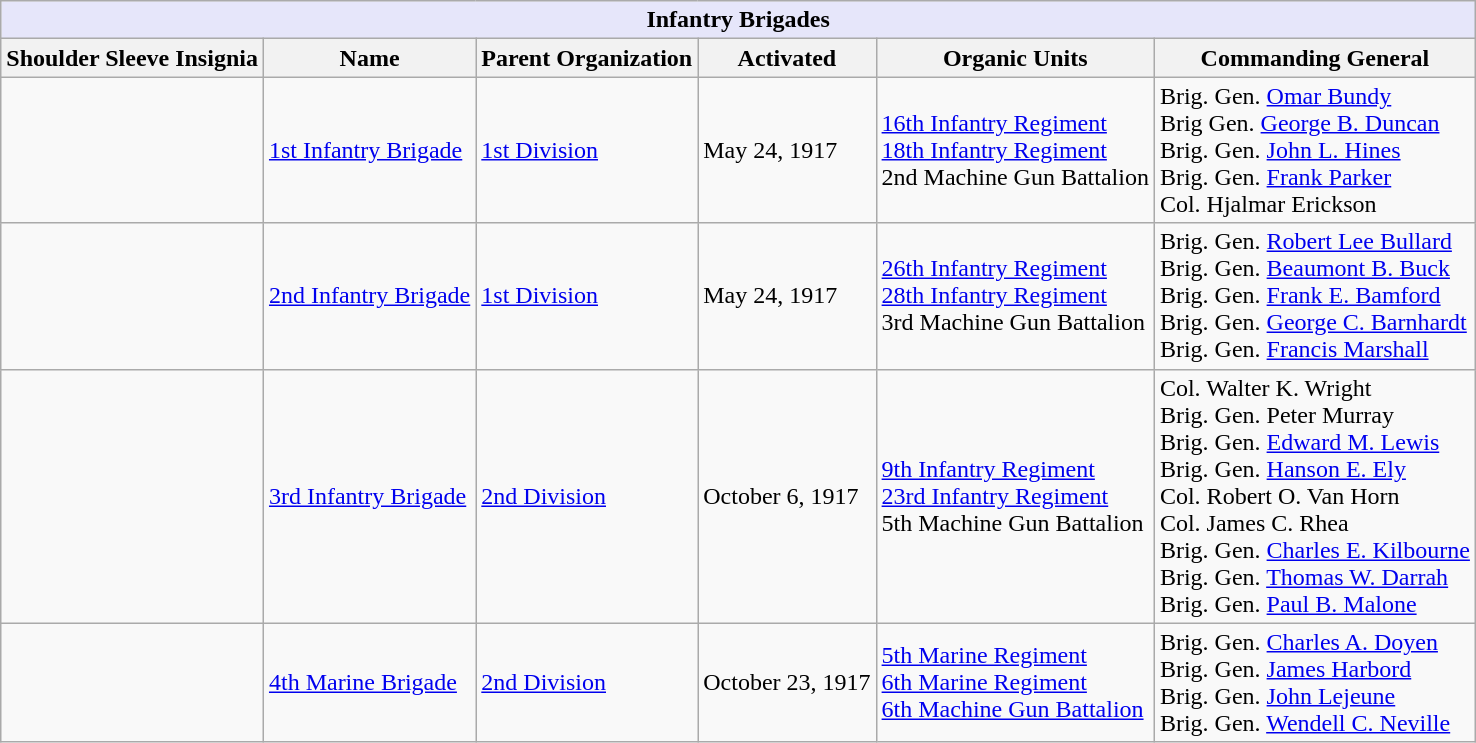<table class="wikitable">
<tr>
<th style="align: center; background: lavender;" colspan="9">Infantry Brigades</th>
</tr>
<tr>
<th style="text-align: center; ">Shoulder Sleeve Insignia</th>
<th style="text-align: center; ">Name</th>
<th style="text-align: center; ">Parent Organization</th>
<th style="text-align: center; ">Activated</th>
<th style="text-align: center; ">Organic Units</th>
<th style="text-align: center; ">Commanding General</th>
</tr>
<tr>
<td></td>
<td><a href='#'>1st Infantry Brigade</a></td>
<td><a href='#'>1st Division</a></td>
<td>May 24, 1917</td>
<td><a href='#'>16th Infantry Regiment</a><br><a href='#'>18th Infantry Regiment</a><br>2nd Machine Gun Battalion</td>
<td>Brig. Gen. <a href='#'>Omar Bundy</a><br>Brig Gen. <a href='#'>George B. Duncan</a><br>Brig. Gen. <a href='#'>John L. Hines</a><br>Brig. Gen. <a href='#'>Frank Parker</a><br>Col. Hjalmar Erickson</td>
</tr>
<tr>
<td></td>
<td><a href='#'>2nd Infantry Brigade</a></td>
<td><a href='#'>1st Division</a></td>
<td>May 24, 1917</td>
<td><a href='#'>26th Infantry Regiment</a><br><a href='#'>28th Infantry Regiment</a><br>3rd Machine Gun Battalion</td>
<td>Brig. Gen. <a href='#'>Robert Lee Bullard</a><br>Brig. Gen. <a href='#'>Beaumont B. Buck</a><br>Brig. Gen. <a href='#'>Frank E. Bamford</a><br>Brig. Gen. <a href='#'>George C. Barnhardt</a><br>Brig. Gen. <a href='#'>Francis Marshall</a></td>
</tr>
<tr>
<td></td>
<td><a href='#'>3rd Infantry Brigade</a></td>
<td><a href='#'>2nd Division</a></td>
<td>October 6, 1917</td>
<td><a href='#'>9th Infantry Regiment</a><br><a href='#'>23rd Infantry Regiment</a><br>5th Machine Gun Battalion</td>
<td>Col. Walter K. Wright<br>Brig. Gen. Peter Murray<br>Brig. Gen. <a href='#'>Edward M. Lewis</a><br>Brig. Gen. <a href='#'>Hanson E. Ely</a><br>Col. Robert O. Van Horn<br>Col. James C. Rhea<br>Brig. Gen. <a href='#'>Charles E. Kilbourne</a><br>Brig. Gen. <a href='#'>Thomas W. Darrah</a><br>Brig. Gen. <a href='#'>Paul B. Malone</a></td>
</tr>
<tr>
<td></td>
<td><a href='#'>4th Marine Brigade</a></td>
<td><a href='#'>2nd Division</a></td>
<td>October 23, 1917</td>
<td><a href='#'>5th Marine Regiment</a><br><a href='#'>6th Marine Regiment</a><br><a href='#'>6th Machine Gun Battalion</a></td>
<td>Brig. Gen. <a href='#'>Charles A. Doyen</a><br>Brig. Gen. <a href='#'>James Harbord</a><br>Brig. Gen. <a href='#'>John Lejeune</a><br>Brig. Gen. <a href='#'>Wendell C. Neville</a></td>
</tr>
</table>
